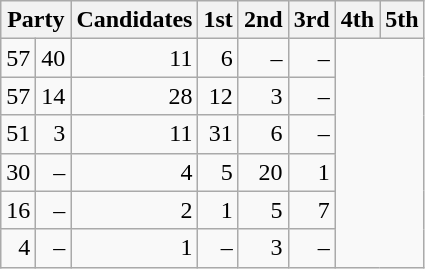<table class="wikitable" style="text-align:right">
<tr>
<th colspan="2">Party</th>
<th>Candidates</th>
<th>1st</th>
<th>2nd</th>
<th>3rd</th>
<th>4th</th>
<th>5th</th>
</tr>
<tr>
<td>57</td>
<td>40</td>
<td>11</td>
<td>6</td>
<td>–</td>
<td>–</td>
</tr>
<tr>
<td>57</td>
<td>14</td>
<td>28</td>
<td>12</td>
<td>3</td>
<td>–</td>
</tr>
<tr>
<td>51</td>
<td>3</td>
<td>11</td>
<td>31</td>
<td>6</td>
<td>–</td>
</tr>
<tr>
<td>30</td>
<td>–</td>
<td>4</td>
<td>5</td>
<td>20</td>
<td>1</td>
</tr>
<tr>
<td>16</td>
<td>–</td>
<td>2</td>
<td>1</td>
<td>5</td>
<td>7</td>
</tr>
<tr>
<td>4</td>
<td>–</td>
<td>1</td>
<td>–</td>
<td>3</td>
<td>–</td>
</tr>
</table>
